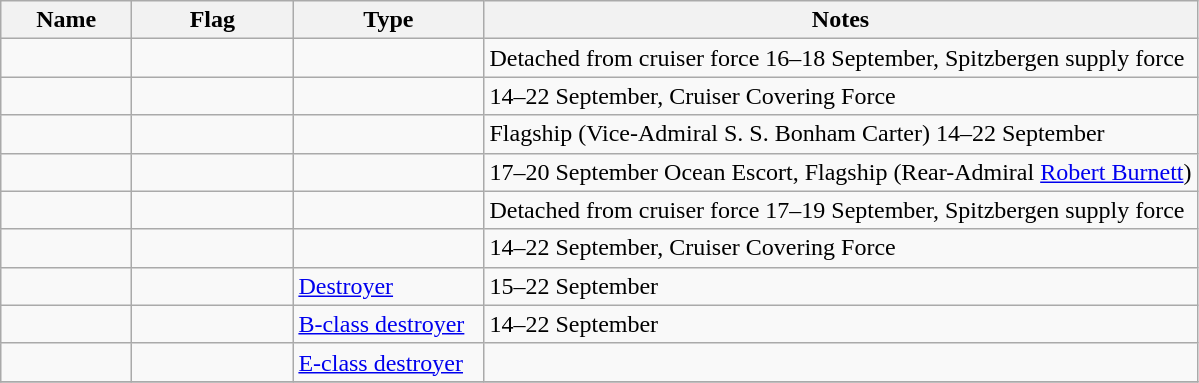<table class="wikitable sortable">
<tr>
<th scope="col" width="80px">Name</th>
<th scope="col" width="100px">Flag</th>
<th scope="col" width="120px">Type</th>
<th>Notes</th>
</tr>
<tr>
<td align="left"></td>
<td align="left"></td>
<td align="left"></td>
<td align="left">Detached from cruiser force 16–18 September, Spitzbergen supply force</td>
</tr>
<tr>
<td align="left"></td>
<td align="left"></td>
<td align="left"></td>
<td align="left">14–22 September, Cruiser Covering Force</td>
</tr>
<tr>
<td align="left"></td>
<td align="left"></td>
<td align="left"></td>
<td align="left">Flagship (Vice-Admiral S. S. Bonham Carter) 14–22 September</td>
</tr>
<tr>
<td align="left"></td>
<td align="left"></td>
<td align="left"></td>
<td align="left">17–20 September Ocean Escort, Flagship (Rear-Admiral <a href='#'>Robert Burnett</a>)</td>
</tr>
<tr>
<td align="left"></td>
<td align="left"></td>
<td align="left"></td>
<td align="left">Detached from cruiser force 17–19 September, Spitzbergen supply force</td>
</tr>
<tr>
<td align="left"></td>
<td align="left"></td>
<td align="left"></td>
<td align="left">14–22 September, Cruiser Covering Force</td>
</tr>
<tr>
<td align="left"></td>
<td align="left"></td>
<td align="left"><a href='#'>Destroyer</a></td>
<td align="left">15–22 September</td>
</tr>
<tr>
<td align="left"></td>
<td align="left"></td>
<td align="left"><a href='#'>B-class destroyer</a></td>
<td align="left">14–22 September</td>
</tr>
<tr>
<td align="left"></td>
<td align="left"></td>
<td align="left"><a href='#'>E-class destroyer</a></td>
<td align="left"></td>
</tr>
<tr>
</tr>
</table>
